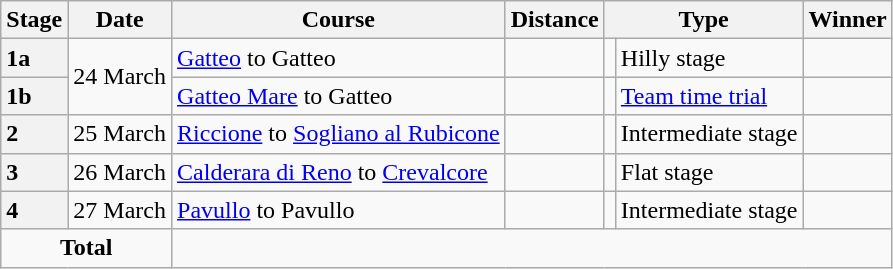<table class="wikitable">
<tr>
<th>Stage</th>
<th>Date</th>
<th>Course</th>
<th>Distance</th>
<th colspan="2">Type</th>
<th>Winner</th>
</tr>
<tr>
<th style="text-align:left">1a</th>
<td align=right rowspan=2>24 March</td>
<td><a href='#'>Gatteo</a> to Gatteo</td>
<td style="text-align:center;"></td>
<td></td>
<td>Hilly stage</td>
<td></td>
</tr>
<tr>
<th style="text-align:left">1b</th>
<td><a href='#'>Gatteo Mare</a> to Gatteo</td>
<td style="text-align:center;"></td>
<td></td>
<td><a href='#'>Team time trial</a></td>
<td></td>
</tr>
<tr>
<th style="text-align:left">2</th>
<td align=right>25 March</td>
<td><a href='#'>Riccione</a> to <a href='#'>Sogliano al Rubicone</a></td>
<td style="text-align:center;"></td>
<td></td>
<td>Intermediate stage</td>
<td></td>
</tr>
<tr>
<th style="text-align:left">3</th>
<td align=right>26 March</td>
<td><a href='#'>Calderara di Reno</a> to <a href='#'>Crevalcore</a></td>
<td style="text-align:center;"></td>
<td></td>
<td>Flat stage</td>
<td></td>
</tr>
<tr>
<th style="text-align:left">4</th>
<td align=right>27 March</td>
<td><a href='#'>Pavullo</a> to Pavullo</td>
<td style="text-align:center;"></td>
<td></td>
<td>Intermediate stage</td>
<td></td>
</tr>
<tr>
<td colspan="2" style="text-align:center;"><strong>Total</strong></td>
<td colspan="5" style="text-align:center;"></td>
</tr>
</table>
